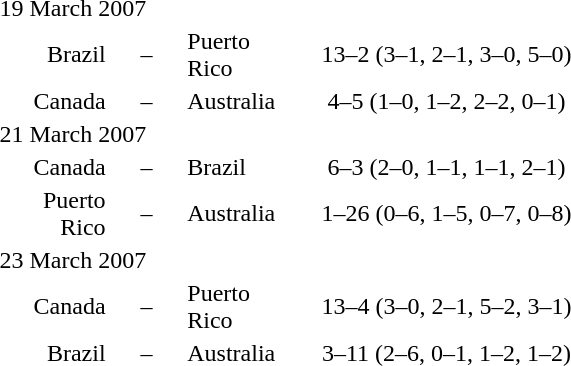<table style="text-align:center" width=400>
<tr>
<th width=15%></th>
<th width=10%></th>
<th width=15%></th>
<th width=40%></th>
</tr>
<tr align="left">
<td colspan=2>19 March 2007</td>
</tr>
<tr>
<td align="right">Brazil</td>
<td>–</td>
<td align="left">Puerto Rico</td>
<td>13–2 (3–1, 2–1, 3–0, 5–0)</td>
</tr>
<tr>
<td align="right">Canada</td>
<td>–</td>
<td align="left">Australia</td>
<td>4–5 (1–0, 1–2, 2–2, 0–1)</td>
</tr>
<tr align="left">
<td colspan=2>21 March 2007</td>
</tr>
<tr>
<td align="right">Canada</td>
<td>–</td>
<td align="left">Brazil</td>
<td>6–3 (2–0, 1–1, 1–1, 2–1)</td>
</tr>
<tr>
<td align="right">Puerto Rico</td>
<td>–</td>
<td align="left">Australia</td>
<td>1–26 (0–6, 1–5, 0–7, 0–8)</td>
</tr>
<tr align="left">
<td colspan=2>23 March 2007</td>
</tr>
<tr>
<td align="right">Canada</td>
<td>–</td>
<td align="left">Puerto Rico</td>
<td>13–4 (3–0, 2–1, 5–2, 3–1)</td>
</tr>
<tr>
<td align="right">Brazil</td>
<td>–</td>
<td align="left">Australia</td>
<td>3–11 (2–6, 0–1, 1–2, 1–2)</td>
</tr>
</table>
